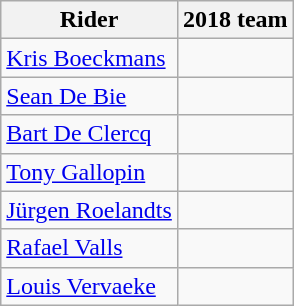<table class="wikitable">
<tr>
<th>Rider</th>
<th>2018 team</th>
</tr>
<tr>
<td><a href='#'>Kris Boeckmans</a></td>
<td></td>
</tr>
<tr>
<td><a href='#'>Sean De Bie</a></td>
<td></td>
</tr>
<tr>
<td><a href='#'>Bart De Clercq</a></td>
<td></td>
</tr>
<tr>
<td><a href='#'>Tony Gallopin</a></td>
<td></td>
</tr>
<tr>
<td><a href='#'>Jürgen Roelandts</a></td>
<td></td>
</tr>
<tr>
<td><a href='#'>Rafael Valls</a></td>
<td></td>
</tr>
<tr>
<td><a href='#'>Louis Vervaeke</a></td>
<td></td>
</tr>
</table>
